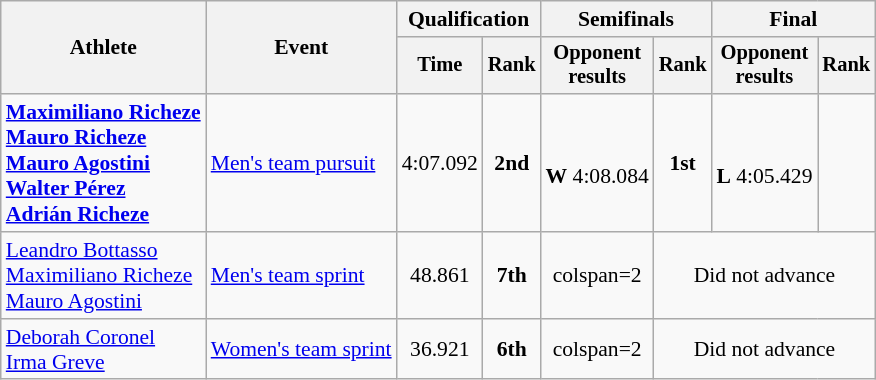<table class="wikitable" style="font-size:90%">
<tr>
<th rowspan=2>Athlete</th>
<th rowspan=2>Event</th>
<th colspan=2>Qualification</th>
<th colspan=2>Semifinals</th>
<th colspan=2>Final</th>
</tr>
<tr style="font-size:95%">
<th>Time</th>
<th>Rank</th>
<th>Opponent<br>results</th>
<th>Rank</th>
<th>Opponent<br>results</th>
<th>Rank</th>
</tr>
<tr align=center>
<td align=left><strong><a href='#'>Maximiliano Richeze</a></strong><br><strong><a href='#'>Mauro Richeze</a></strong><br><strong><a href='#'>Mauro Agostini</a></strong><br><strong><a href='#'>Walter Pérez</a></strong><br><strong><a href='#'>Adrián Richeze</a></strong></td>
<td align=left><a href='#'>Men's team pursuit</a></td>
<td>4:07.092</td>
<td><strong>2nd</strong></td>
<td><br><strong>W</strong> 4:08.084</td>
<td><strong>1st</strong></td>
<td><br><strong>L</strong> 4:05.429</td>
<td></td>
</tr>
<tr align=center>
<td align=left><a href='#'>Leandro Bottasso</a><br><a href='#'>Maximiliano Richeze</a><br><a href='#'>Mauro Agostini</a></td>
<td align=left><a href='#'>Men's team sprint</a></td>
<td>48.861</td>
<td><strong>7th</strong></td>
<td>colspan=2 </td>
<td colspan=4>Did not advance</td>
</tr>
<tr align=center>
<td align=left><a href='#'>Deborah Coronel</a><br><a href='#'>Irma Greve</a></td>
<td align=left><a href='#'>Women's team sprint</a></td>
<td>36.921</td>
<td><strong>6th</strong></td>
<td>colspan=2 </td>
<td colspan=4>Did not advance</td>
</tr>
</table>
